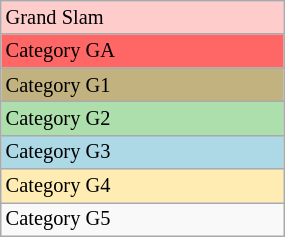<table class="wikitable" style="font-size:85%;" width=15%>
<tr bgcolor=#ffcccc>
<td>Grand Slam</td>
</tr>
<tr bgcolor=#FF6666>
<td>Category GA</td>
</tr>
<tr bgcolor=#C2B280>
<td>Category G1</td>
</tr>
<tr bgcolor="#ADDFAD">
<td>Category G2</td>
</tr>
<tr bgcolor="lightblue">
<td>Category G3</td>
</tr>
<tr bgcolor=#ffecb2>
<td>Category G4</td>
</tr>
<tr>
<td>Category G5</td>
</tr>
</table>
